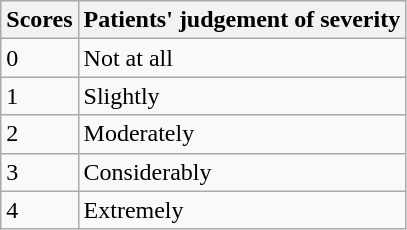<table class="wikitable">
<tr>
<th>Scores</th>
<th>Patients' judgement of severity</th>
</tr>
<tr>
<td>0</td>
<td>Not at all</td>
</tr>
<tr>
<td>1</td>
<td>Slightly</td>
</tr>
<tr>
<td>2</td>
<td>Moderately</td>
</tr>
<tr>
<td>3</td>
<td>Considerably</td>
</tr>
<tr>
<td>4</td>
<td>Extremely</td>
</tr>
</table>
